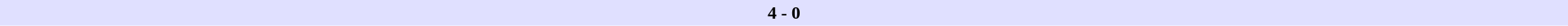<table border=0 cellspacing=0 cellpadding=2 style=font-size:90% width=100%>
<tr bgcolor=#e0e0ff>
<td align=right width=40%></td>
<th>4 - 0</th>
<td align=left width=40%></td>
</tr>
</table>
